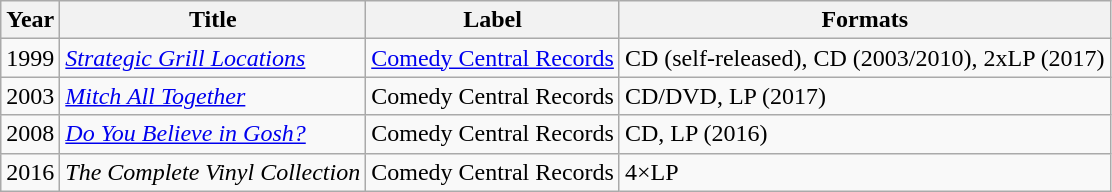<table class="wikitable">
<tr>
<th scope="col">Year</th>
<th scope="col">Title</th>
<th scope="col">Label</th>
<th scope="col">Formats</th>
</tr>
<tr>
<td>1999</td>
<td scope="row"><em><a href='#'>Strategic Grill Locations</a></em></td>
<td><a href='#'>Comedy Central Records</a></td>
<td>CD (self-released), CD (2003/2010), 2xLP (2017)</td>
</tr>
<tr>
<td>2003</td>
<td scope="row"><em><a href='#'>Mitch All Together</a></em></td>
<td>Comedy Central Records</td>
<td>CD/DVD, LP (2017)</td>
</tr>
<tr>
<td>2008</td>
<td scope="row"><em><a href='#'>Do You Believe in Gosh?</a></em></td>
<td>Comedy Central Records</td>
<td>CD, LP (2016)</td>
</tr>
<tr>
<td>2016</td>
<td scope="row"><em>The Complete Vinyl Collection</em></td>
<td>Comedy Central Records</td>
<td>4×LP</td>
</tr>
</table>
